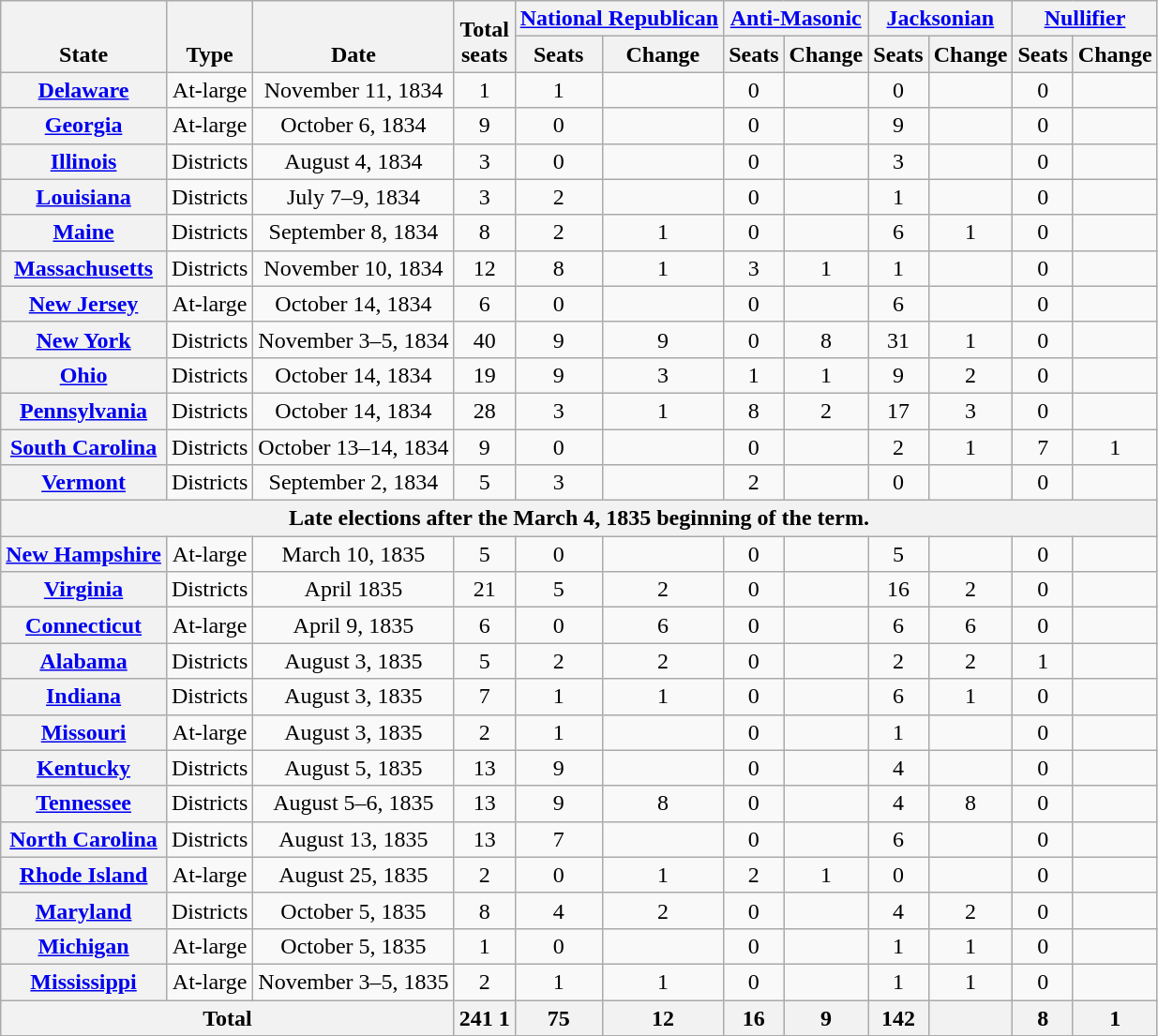<table class="wikitable sortable" style="text-align:center">
<tr valign=bottom>
<th rowspan=2>State</th>
<th rowspan=2>Type</th>
<th rowspan=2 data-sort-type=date>Date</th>
<th rowspan=2>Total<br>seats</th>
<th colspan=2 ><a href='#'>National Republican</a></th>
<th colspan=2 ><a href='#'>Anti-Masonic</a></th>
<th colspan=2 ><a href='#'>Jacksonian</a></th>
<th colspan=2 ><a href='#'>Nullifier</a></th>
</tr>
<tr>
<th>Seats</th>
<th>Change</th>
<th>Seats</th>
<th>Change</th>
<th>Seats</th>
<th>Change</th>
<th>Seats</th>
<th>Change</th>
</tr>
<tr>
<th><a href='#'>Delaware</a></th>
<td>At-large</td>
<td>November 11, 1834</td>
<td>1</td>
<td>1</td>
<td></td>
<td>0</td>
<td></td>
<td>0</td>
<td></td>
<td>0</td>
<td></td>
</tr>
<tr>
<th><a href='#'>Georgia</a></th>
<td>At-large</td>
<td>October 6, 1834</td>
<td>9</td>
<td>0</td>
<td></td>
<td>0</td>
<td></td>
<td>9</td>
<td></td>
<td>0</td>
<td></td>
</tr>
<tr>
<th><a href='#'>Illinois</a></th>
<td>Districts</td>
<td>August 4, 1834</td>
<td>3</td>
<td>0</td>
<td></td>
<td>0</td>
<td></td>
<td>3</td>
<td></td>
<td>0</td>
<td></td>
</tr>
<tr>
<th><a href='#'>Louisiana</a></th>
<td>Districts</td>
<td>July 7–9, 1834</td>
<td>3</td>
<td>2</td>
<td></td>
<td>0</td>
<td></td>
<td>1</td>
<td></td>
<td>0</td>
<td></td>
</tr>
<tr>
<th><a href='#'>Maine</a></th>
<td>Districts</td>
<td>September 8, 1834</td>
<td>8</td>
<td>2</td>
<td>1</td>
<td>0</td>
<td></td>
<td>6</td>
<td>1</td>
<td>0</td>
<td></td>
</tr>
<tr>
<th><a href='#'>Massachusetts</a></th>
<td>Districts</td>
<td>November 10, 1834</td>
<td>12</td>
<td>8</td>
<td>1</td>
<td>3</td>
<td>1</td>
<td>1</td>
<td></td>
<td>0</td>
<td></td>
</tr>
<tr>
<th><a href='#'>New Jersey</a></th>
<td>At-large</td>
<td>October 14, 1834</td>
<td>6</td>
<td>0</td>
<td></td>
<td>0</td>
<td></td>
<td>6</td>
<td></td>
<td>0</td>
<td></td>
</tr>
<tr>
<th><a href='#'>New York</a></th>
<td>Districts</td>
<td>November 3–5, 1834</td>
<td>40</td>
<td>9</td>
<td>9</td>
<td>0</td>
<td>8</td>
<td>31</td>
<td>1</td>
<td>0</td>
<td></td>
</tr>
<tr>
<th><a href='#'>Ohio</a></th>
<td>Districts</td>
<td>October 14, 1834</td>
<td>19</td>
<td>9</td>
<td>3</td>
<td>1</td>
<td>1</td>
<td>9</td>
<td>2</td>
<td>0</td>
<td></td>
</tr>
<tr>
<th><a href='#'>Pennsylvania</a></th>
<td>Districts</td>
<td>October 14, 1834</td>
<td>28</td>
<td>3</td>
<td>1</td>
<td>8</td>
<td>2</td>
<td>17</td>
<td>3</td>
<td>0</td>
<td></td>
</tr>
<tr>
<th><a href='#'>South Carolina</a></th>
<td>Districts</td>
<td>October 13–14, 1834</td>
<td>9</td>
<td>0</td>
<td></td>
<td>0</td>
<td></td>
<td>2</td>
<td>1</td>
<td>7</td>
<td>1</td>
</tr>
<tr>
<th><a href='#'>Vermont</a></th>
<td>Districts</td>
<td>September 2, 1834</td>
<td>5</td>
<td>3</td>
<td></td>
<td>2</td>
<td></td>
<td>0</td>
<td></td>
<td>0</td>
<td></td>
</tr>
<tr>
<th colspan=12>Late elections after the March 4, 1835 beginning of the term.</th>
</tr>
<tr>
<th><a href='#'>New Hampshire</a></th>
<td>At-large</td>
<td>March 10, 1835</td>
<td>5</td>
<td>0</td>
<td></td>
<td>0</td>
<td></td>
<td>5</td>
<td></td>
<td>0</td>
<td></td>
</tr>
<tr>
<th><a href='#'>Virginia</a></th>
<td>Districts</td>
<td>April 1835</td>
<td>21</td>
<td>5</td>
<td>2</td>
<td>0</td>
<td></td>
<td>16</td>
<td>2</td>
<td>0</td>
<td></td>
</tr>
<tr>
<th><a href='#'>Connecticut</a></th>
<td>At-large</td>
<td>April 9, 1835</td>
<td>6</td>
<td>0</td>
<td>6</td>
<td>0</td>
<td></td>
<td>6</td>
<td>6</td>
<td>0</td>
<td></td>
</tr>
<tr>
<th><a href='#'>Alabama</a></th>
<td>Districts</td>
<td>August 3, 1835</td>
<td>5</td>
<td>2</td>
<td>2</td>
<td>0</td>
<td></td>
<td>2</td>
<td>2</td>
<td>1</td>
<td></td>
</tr>
<tr>
<th><a href='#'>Indiana</a></th>
<td>Districts</td>
<td>August 3, 1835</td>
<td>7</td>
<td>1</td>
<td>1</td>
<td>0</td>
<td></td>
<td>6</td>
<td>1</td>
<td>0</td>
<td></td>
</tr>
<tr>
<th><a href='#'>Missouri</a></th>
<td>At-large</td>
<td>August 3, 1835</td>
<td>2</td>
<td>1</td>
<td></td>
<td>0</td>
<td></td>
<td>1</td>
<td></td>
<td>0</td>
<td></td>
</tr>
<tr>
<th><a href='#'>Kentucky</a></th>
<td>Districts</td>
<td>August 5, 1835</td>
<td>13</td>
<td>9</td>
<td></td>
<td>0</td>
<td></td>
<td>4</td>
<td></td>
<td>0</td>
<td></td>
</tr>
<tr>
<th><a href='#'>Tennessee</a></th>
<td>Districts</td>
<td>August 5–6, 1835</td>
<td>13</td>
<td>9</td>
<td>8</td>
<td>0</td>
<td></td>
<td>4</td>
<td>8</td>
<td>0</td>
<td></td>
</tr>
<tr>
<th><a href='#'>North Carolina</a></th>
<td>Districts</td>
<td>August 13, 1835</td>
<td>13</td>
<td>7</td>
<td></td>
<td>0</td>
<td></td>
<td>6</td>
<td></td>
<td>0</td>
<td></td>
</tr>
<tr>
<th><a href='#'>Rhode Island</a></th>
<td>At-large</td>
<td>August 25, 1835</td>
<td>2</td>
<td>0</td>
<td>1</td>
<td>2</td>
<td>1</td>
<td>0</td>
<td></td>
<td>0</td>
<td></td>
</tr>
<tr>
<th><a href='#'>Maryland</a></th>
<td>Districts</td>
<td>October 5, 1835</td>
<td>8</td>
<td>4</td>
<td>2</td>
<td>0</td>
<td></td>
<td>4</td>
<td>2</td>
<td>0</td>
<td></td>
</tr>
<tr>
<th><a href='#'>Michigan</a></th>
<td>At-large</td>
<td>October 5, 1835</td>
<td>1</td>
<td>0</td>
<td></td>
<td>0</td>
<td></td>
<td>1</td>
<td>1</td>
<td>0</td>
<td></td>
</tr>
<tr>
<th><a href='#'>Mississippi</a></th>
<td>At-large</td>
<td>November 3–5, 1835</td>
<td>2</td>
<td>1</td>
<td>1</td>
<td>0</td>
<td></td>
<td>1</td>
<td>1</td>
<td>0</td>
<td></td>
</tr>
<tr>
<th colspan=3>Total</th>
<th>241 1</th>
<th>75<br></th>
<th>12</th>
<th>16<br></th>
<th>9</th>
<th>142<br></th>
<th></th>
<th>8<br></th>
<th>1</th>
</tr>
</table>
